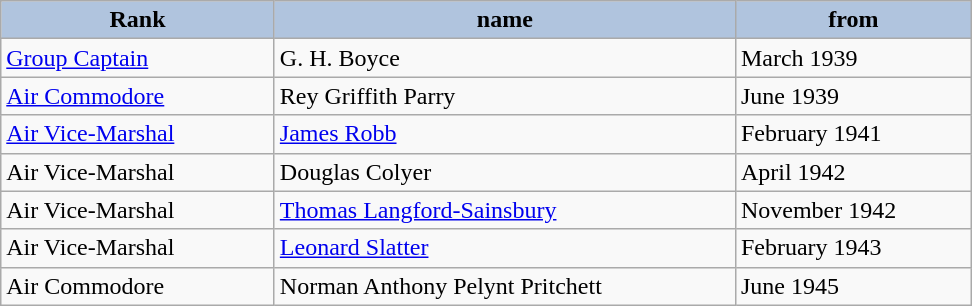<table class="wikitable sortable">
<tr style="vertical-align: top;">
<th scope="col" style="width: 175px; background:#B0C4DE;">Rank</th>
<th scope="col" style="width: 300px; background:#B0C4DE;">name</th>
<th scope="col" style="width: 150px; background:#B0C4DE;">from</th>
</tr>
<tr style="vertical-align: top;">
<td><a href='#'>Group Captain</a></td>
<td>G. H. Boyce</td>
<td>March 1939</td>
</tr>
<tr style="vertical-align: top;">
<td><a href='#'>Air Commodore</a></td>
<td>Rey Griffith Parry</td>
<td>June 1939</td>
</tr>
<tr style="vertical-align: top;">
<td><a href='#'>Air Vice-Marshal</a></td>
<td><a href='#'>James Robb</a></td>
<td>February 1941</td>
</tr>
<tr style="vertical-align: top;">
<td>Air Vice-Marshal</td>
<td>Douglas Colyer</td>
<td>April 1942</td>
</tr>
<tr style="vertical-align: top;">
<td>Air Vice-Marshal</td>
<td><a href='#'>Thomas Langford-Sainsbury</a></td>
<td>November 1942</td>
</tr>
<tr style="vertical-align: top;">
<td>Air Vice-Marshal</td>
<td><a href='#'>Leonard Slatter</a></td>
<td>February 1943</td>
</tr>
<tr style="vertical-align: top;">
<td>Air Commodore</td>
<td>Norman Anthony Pelynt Pritchett</td>
<td>June 1945</td>
</tr>
</table>
